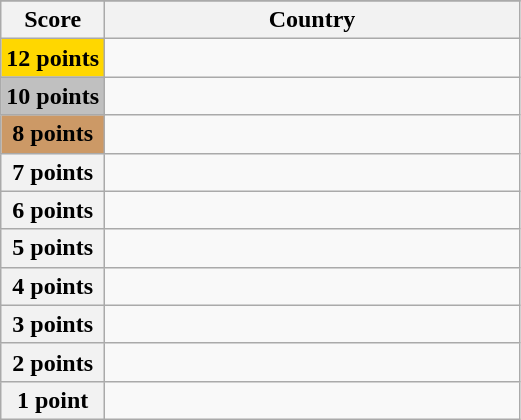<table class="wikitable">
<tr>
</tr>
<tr>
<th scope="col" width="20%">Score</th>
<th scope="col">Country</th>
</tr>
<tr>
<th scope="row" style="background:gold">12 points</th>
<td></td>
</tr>
<tr>
<th scope="row" style="background:silver">10 points</th>
<td></td>
</tr>
<tr>
<th scope="row" style="background:#CC9966">8 points</th>
<td></td>
</tr>
<tr>
<th scope="row">7 points</th>
<td></td>
</tr>
<tr>
<th scope="row">6 points</th>
<td></td>
</tr>
<tr>
<th scope="row">5 points</th>
<td></td>
</tr>
<tr>
<th scope="row">4 points</th>
<td></td>
</tr>
<tr>
<th scope="row">3 points</th>
<td></td>
</tr>
<tr>
<th scope="row">2 points</th>
<td></td>
</tr>
<tr>
<th scope="row">1 point</th>
<td></td>
</tr>
</table>
